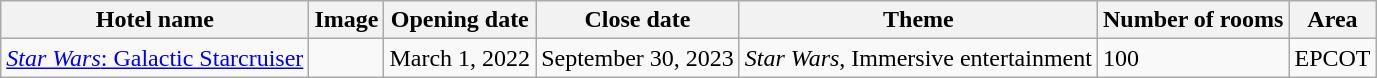<table class="wikitable sortable sticky-header">
<tr>
<th>Hotel name</th>
<th>Image</th>
<th>Opening date</th>
<th>Close date</th>
<th>Theme</th>
<th>Number of rooms</th>
<th>Area</th>
</tr>
<tr>
<td><a href='#'><em>Star Wars</em>: Galactic Starcruiser</a></td>
<td></td>
<td>March 1, 2022</td>
<td>September 30, 2023</td>
<td><em>Star Wars</em>, Immersive entertainment</td>
<td>100</td>
<td>EPCOT</td>
</tr>
</table>
